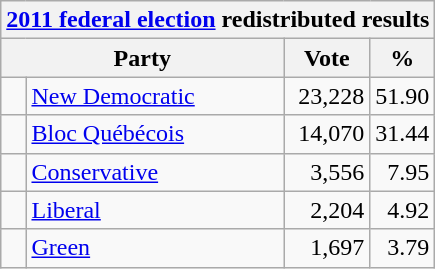<table class="wikitable">
<tr>
<th colspan="4"><a href='#'>2011 federal election</a> redistributed results</th>
</tr>
<tr>
<th bgcolor="#DDDDFF" width="130px" colspan="2">Party</th>
<th bgcolor="#DDDDFF" width="50px">Vote</th>
<th bgcolor="#DDDDFF" width="30px">%</th>
</tr>
<tr>
<td> </td>
<td><a href='#'>New Democratic</a></td>
<td align=right>23,228</td>
<td align=right>51.90</td>
</tr>
<tr>
<td> </td>
<td><a href='#'>Bloc Québécois</a></td>
<td align=right>14,070</td>
<td align=right>31.44</td>
</tr>
<tr>
<td> </td>
<td><a href='#'>Conservative</a></td>
<td align=right>3,556</td>
<td align=right>7.95</td>
</tr>
<tr>
<td> </td>
<td><a href='#'>Liberal</a></td>
<td align=right>2,204</td>
<td align=right>4.92</td>
</tr>
<tr>
<td> </td>
<td><a href='#'>Green</a></td>
<td align=right>1,697</td>
<td align=right>3.79</td>
</tr>
</table>
